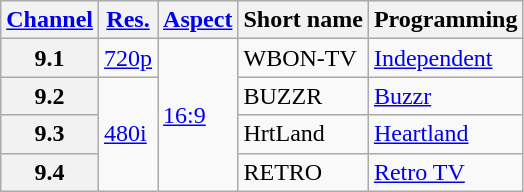<table class="wikitable">
<tr>
<th><a href='#'>Channel</a></th>
<th><a href='#'>Res.</a></th>
<th><a href='#'>Aspect</a></th>
<th>Short name</th>
<th>Programming</th>
</tr>
<tr>
<th scope = "row">9.1</th>
<td><a href='#'>720p</a></td>
<td rowspan=4><a href='#'>16:9</a></td>
<td>WBON-TV</td>
<td><a href='#'>Independent</a></td>
</tr>
<tr>
<th scope = "row">9.2</th>
<td rowspan=3><a href='#'>480i</a></td>
<td>BUZZR</td>
<td><a href='#'>Buzzr</a></td>
</tr>
<tr>
<th scope = "row">9.3</th>
<td>HrtLand</td>
<td><a href='#'>Heartland</a></td>
</tr>
<tr>
<th scope = "row">9.4</th>
<td>RETRO</td>
<td><a href='#'>Retro TV</a></td>
</tr>
</table>
